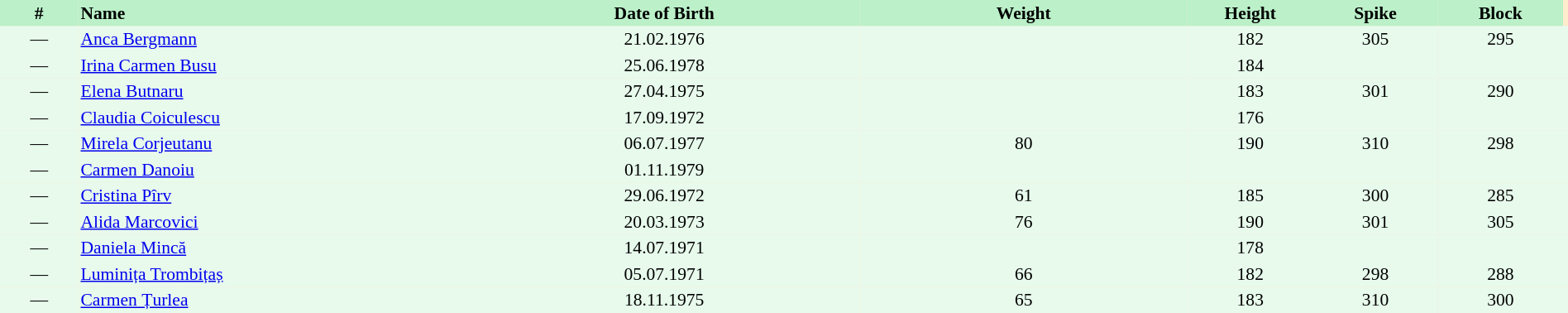<table border=0 cellpadding=2 cellspacing=0  |- bgcolor=#FFECCE style="text-align:center; font-size:90%;" width=100%>
<tr bgcolor=#BBF0C9>
<th width=5%>#</th>
<th width=25% align=left>Name</th>
<th width=25%>Date of Birth</th>
<th width=21%>Weight</th>
<th width=8%>Height</th>
<th width=8%>Spike</th>
<th width=8%>Block</th>
</tr>
<tr bgcolor=#E7FAEC>
<td>—</td>
<td align=left><a href='#'>Anca Bergmann</a></td>
<td>21.02.1976</td>
<td></td>
<td>182</td>
<td>305</td>
<td>295</td>
<td></td>
</tr>
<tr bgcolor=#E7FAEC>
<td>—</td>
<td align=left><a href='#'>Irina Carmen Busu</a></td>
<td>25.06.1978</td>
<td></td>
<td>184</td>
<td></td>
<td></td>
<td></td>
</tr>
<tr bgcolor=#E7FAEC>
<td>—</td>
<td align=left><a href='#'>Elena Butnaru</a></td>
<td>27.04.1975</td>
<td></td>
<td>183</td>
<td>301</td>
<td>290</td>
<td></td>
</tr>
<tr bgcolor=#E7FAEC>
<td>—</td>
<td align=left><a href='#'>Claudia Coiculescu</a></td>
<td>17.09.1972</td>
<td></td>
<td>176</td>
<td></td>
<td></td>
<td></td>
</tr>
<tr bgcolor=#E7FAEC>
<td>—</td>
<td align=left><a href='#'>Mirela Corjeutanu</a></td>
<td>06.07.1977</td>
<td>80</td>
<td>190</td>
<td>310</td>
<td>298</td>
<td></td>
</tr>
<tr bgcolor=#E7FAEC>
<td>—</td>
<td align=left><a href='#'>Carmen Danoiu</a></td>
<td>01.11.1979</td>
<td></td>
<td></td>
<td></td>
<td></td>
<td></td>
</tr>
<tr bgcolor=#E7FAEC>
<td>—</td>
<td align=left><a href='#'>Cristina Pîrv</a></td>
<td>29.06.1972</td>
<td>61</td>
<td>185</td>
<td>300</td>
<td>285</td>
<td></td>
</tr>
<tr bgcolor=#E7FAEC>
<td>—</td>
<td align=left><a href='#'>Alida Marcovici</a></td>
<td>20.03.1973</td>
<td>76</td>
<td>190</td>
<td>301</td>
<td>305</td>
<td></td>
</tr>
<tr bgcolor=#E7FAEC>
<td>—</td>
<td align=left><a href='#'>Daniela Mincă</a></td>
<td>14.07.1971</td>
<td></td>
<td>178</td>
<td></td>
<td></td>
<td></td>
</tr>
<tr bgcolor=#E7FAEC>
<td>—</td>
<td align=left><a href='#'>Luminița Trombițaș</a></td>
<td>05.07.1971</td>
<td>66</td>
<td>182</td>
<td>298</td>
<td>288</td>
<td></td>
</tr>
<tr bgcolor=#E7FAEC>
<td>—</td>
<td align=left><a href='#'>Carmen Țurlea</a></td>
<td>18.11.1975</td>
<td>65</td>
<td>183</td>
<td>310</td>
<td>300</td>
<td></td>
</tr>
</table>
